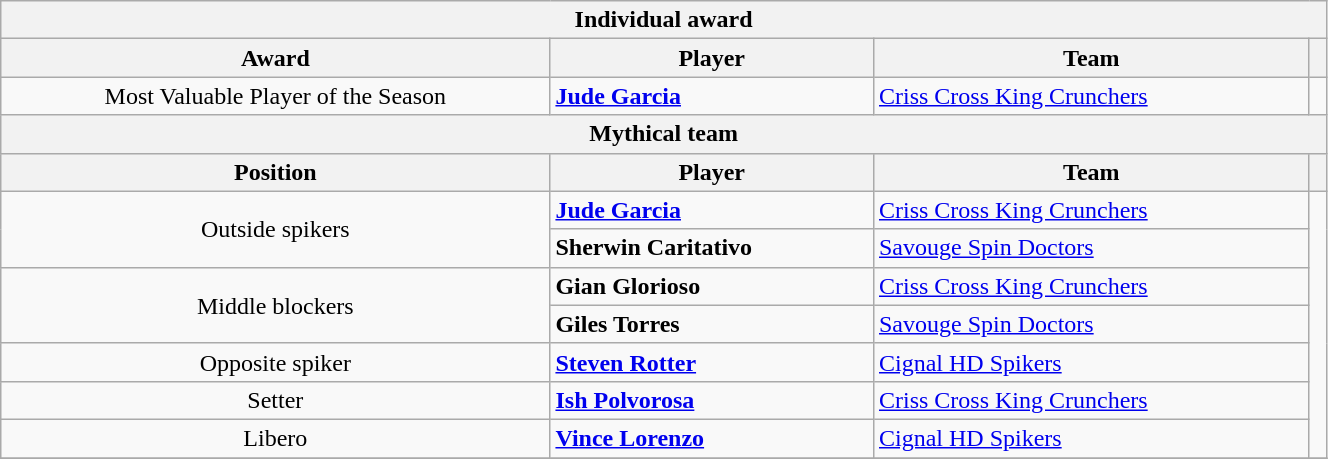<table class=wikitable width="70%">
<tr>
<th colspan="4">Individual award</th>
</tr>
<tr>
<th>Award</th>
<th>Player</th>
<th>Team</th>
<th></th>
</tr>
<tr>
<td align="center">Most Valuable Player of the Season</td>
<td><strong><a href='#'>Jude Garcia</a></strong></td>
<td><a href='#'>Criss Cross King Crunchers</a></td>
<td align="center"></td>
</tr>
<tr>
<th colspan="4">Mythical team</th>
</tr>
<tr>
<th>Position</th>
<th>Player</th>
<th>Team</th>
<th></th>
</tr>
<tr>
<td rowspan="2" align="center">Outside spikers</td>
<td><strong><a href='#'>Jude Garcia</a></strong></td>
<td><a href='#'>Criss Cross King Crunchers</a></td>
<td rowspan="7" align="center"></td>
</tr>
<tr>
<td><strong>Sherwin Caritativo</strong></td>
<td><a href='#'>Savouge Spin Doctors</a></td>
</tr>
<tr>
<td rowspan="2" align="center">Middle blockers</td>
<td><strong>Gian Glorioso</strong></td>
<td><a href='#'>Criss Cross King Crunchers</a></td>
</tr>
<tr>
<td><strong>Giles Torres</strong></td>
<td><a href='#'>Savouge Spin Doctors</a></td>
</tr>
<tr>
<td align="center">Opposite spiker</td>
<td><strong><a href='#'>Steven Rotter</a></strong></td>
<td><a href='#'>Cignal HD Spikers</a></td>
</tr>
<tr>
<td align="center">Setter</td>
<td><strong><a href='#'>Ish Polvorosa</a></strong></td>
<td><a href='#'>Criss Cross King Crunchers</a></td>
</tr>
<tr>
<td align="center">Libero</td>
<td><strong><a href='#'>Vince Lorenzo</a></strong></td>
<td><a href='#'>Cignal HD Spikers</a></td>
</tr>
<tr>
</tr>
</table>
